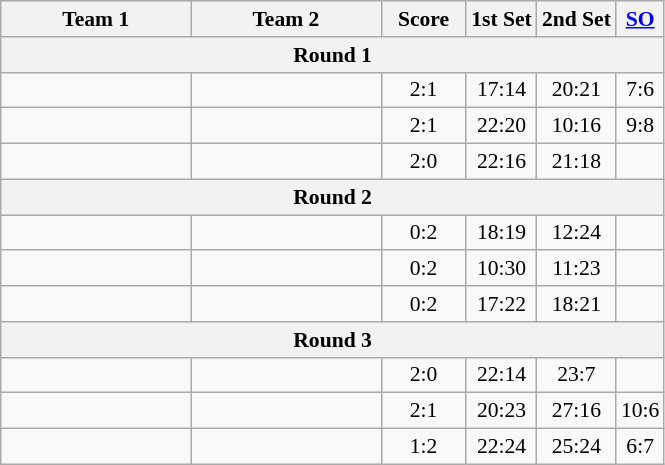<table class="wikitable" style="text-align: center; font-size:90% ">
<tr>
<th align="right" width="120">Team 1</th>
<th align="left" width="120">Team 2</th>
<th width="50">Score</th>
<th>1st Set</th>
<th>2nd Set</th>
<th><a href='#'>SO</a></th>
</tr>
<tr>
<th colspan="6">Round 1</th>
</tr>
<tr>
<td align="right"></td>
<td align="left"></td>
<td align="center">2:1</td>
<td>17:14</td>
<td>20:21</td>
<td>7:6</td>
</tr>
<tr>
<td align="right"></td>
<td align="left"></td>
<td align="center">2:1</td>
<td>22:20</td>
<td>10:16</td>
<td>9:8</td>
</tr>
<tr>
<td align="right"></td>
<td align="left"></td>
<td align="center">2:0</td>
<td>22:16</td>
<td>21:18</td>
<td></td>
</tr>
<tr>
<th colspan="6">Round 2</th>
</tr>
<tr>
<td align="right"></td>
<td align="left"></td>
<td align="center">0:2</td>
<td>18:19</td>
<td>12:24</td>
<td></td>
</tr>
<tr>
<td align="right"></td>
<td align="left"></td>
<td align="center">0:2</td>
<td>10:30</td>
<td>11:23</td>
<td></td>
</tr>
<tr>
<td align="right"></td>
<td align="left"></td>
<td align="center">0:2</td>
<td>17:22</td>
<td>18:21</td>
<td></td>
</tr>
<tr>
<th colspan="6">Round 3</th>
</tr>
<tr>
<td align="right"></td>
<td align="left"></td>
<td align="center">2:0</td>
<td>22:14</td>
<td>23:7</td>
<td></td>
</tr>
<tr>
<td align="right"></td>
<td align="left"></td>
<td align="center">2:1</td>
<td>20:23</td>
<td>27:16</td>
<td>10:6</td>
</tr>
<tr>
<td align="right"></td>
<td align="left"></td>
<td align="center">1:2</td>
<td>22:24</td>
<td>25:24</td>
<td>6:7</td>
</tr>
</table>
